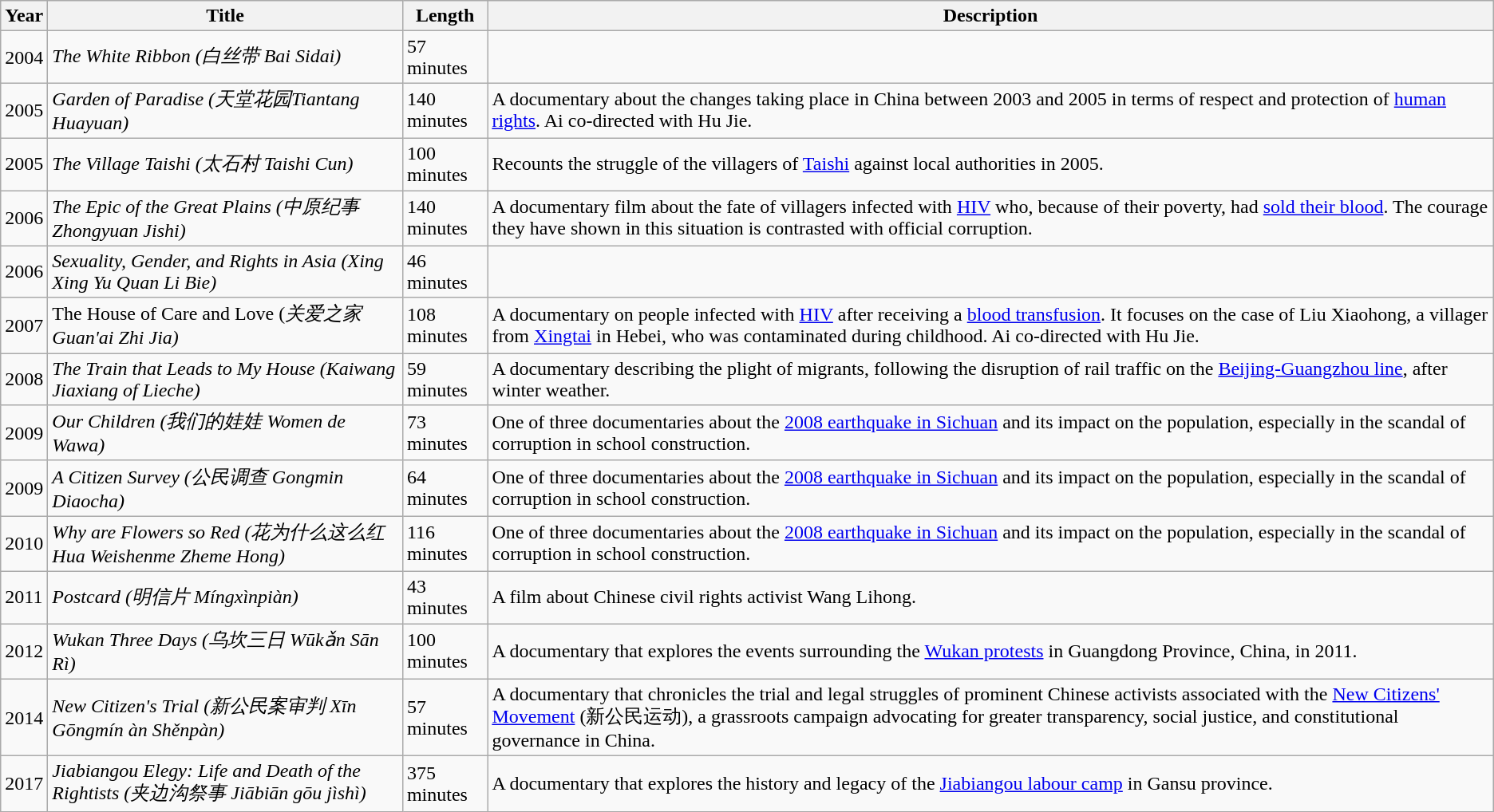<table class="wikitable">
<tr>
<th>Year</th>
<th>Title</th>
<th>Length</th>
<th>Description</th>
</tr>
<tr>
<td>2004</td>
<td><em>The White Ribbon (白丝带 Bai Sidai)</em></td>
<td>57 minutes</td>
<td></td>
</tr>
<tr>
<td>2005</td>
<td><em>Garden of Paradise (天堂花园Tiantang Huayuan)</em></td>
<td>140 minutes</td>
<td>A documentary about the changes taking place in China between 2003 and 2005 in terms of respect and protection of <a href='#'>human rights</a>. Ai co-directed with Hu Jie.</td>
</tr>
<tr>
<td>2005</td>
<td><em>The Village Taishi (太石村 Taishi Cun)</em></td>
<td>100 minutes</td>
<td>Recounts the struggle of the villagers of <a href='#'>Taishi</a> against local authorities in 2005.</td>
</tr>
<tr>
<td>2006</td>
<td><em>The Epic of the Great Plains (中原纪事 Zhongyuan Jishi)</em></td>
<td>140 minutes</td>
<td>A documentary film about the fate of villagers infected with <a href='#'>HIV</a> who, because of their poverty, had <a href='#'>sold their blood</a>. The courage they have shown in this situation is contrasted with official corruption.</td>
</tr>
<tr>
<td>2006</td>
<td><em>Sexuality, Gender, and Rights in Asia (Xing Xing Yu Quan Li Bie)</em></td>
<td>46 minutes</td>
<td></td>
</tr>
<tr>
<td>2007</td>
<td>The House of Care and Love (<em>关爱之家 Guan'ai Zhi Jia)</em></td>
<td>108 minutes</td>
<td>A documentary on people infected with <a href='#'>HIV</a> after receiving a <a href='#'>blood transfusion</a>. It focuses on the case of Liu Xiaohong, a villager from <a href='#'>Xingtai</a> in Hebei, who was contaminated during childhood. Ai co-directed with Hu Jie.</td>
</tr>
<tr>
<td>2008</td>
<td><em>The Train that Leads to My House (Kaiwang Jiaxiang of Lieche)</em></td>
<td>59 minutes</td>
<td>A documentary describing the plight of migrants, following the disruption of rail traffic on the <a href='#'>Beijing-Guangzhou line</a>, after winter weather.</td>
</tr>
<tr>
<td>2009</td>
<td><em>Our Children (我们的娃娃 Women de Wawa)</em></td>
<td>73 minutes</td>
<td>One of three documentaries about the <a href='#'>2008 earthquake in Sichuan</a> and its impact on the population, especially in the scandal of corruption in school construction.</td>
</tr>
<tr>
<td>2009</td>
<td><em>A Citizen Survey  (公民调查 Gongmin Diaocha)</em></td>
<td>64 minutes</td>
<td>One of three documentaries about the <a href='#'>2008 earthquake in Sichuan</a> and its impact on the population, especially in the scandal of corruption in school construction.</td>
</tr>
<tr>
<td>2010</td>
<td><em>Why are Flowers so Red  (花为什么这么红 Hua Weishenme Zheme Hong)</em></td>
<td>116 minutes</td>
<td>One of three documentaries about the <a href='#'>2008 earthquake in Sichuan</a> and its impact on the population, especially in the scandal of corruption in school construction.</td>
</tr>
<tr>
<td>2011</td>
<td><em>Postcard (明信片 Míngxìnpiàn)</em></td>
<td>43 minutes</td>
<td>A film about Chinese civil rights activist Wang Lihong.</td>
</tr>
<tr>
<td>2012</td>
<td><em>Wukan Three Days (乌坎三日 Wūkǎn Sān Rì)</em></td>
<td>100 minutes</td>
<td>A documentary that explores the events surrounding the <a href='#'>Wukan protests</a> in Guangdong Province, China, in 2011.</td>
</tr>
<tr>
<td>2014</td>
<td><em>New Citizen's Trial (新公民案审判 Xīn Gōngmín àn Shěnpàn)</em></td>
<td>57 minutes</td>
<td>A documentary that chronicles the trial and legal struggles of prominent Chinese activists associated with the <a href='#'>New Citizens' Movement</a> (新公民运动), a grassroots campaign advocating for greater transparency, social justice, and constitutional governance in China.</td>
</tr>
<tr>
<td>2017</td>
<td><em>Jiabiangou Elegy: Life and Death of the Rightists (夹边沟祭事 Jiābiān gōu jìshì)</em></td>
<td>375 minutes</td>
<td>A documentary that explores the history and legacy of the <a href='#'>Jiabiangou labour camp</a> in Gansu province.</td>
</tr>
</table>
